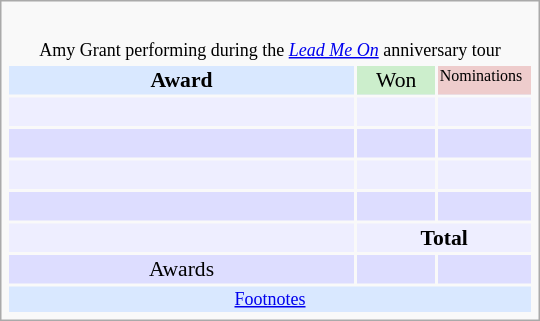<table class="infobox" style="width: 25em; text-align: left; font-size: 90%; vertical-align: middle;">
<tr>
<td colspan="3" style="text-align:center;"><br><small>Amy Grant performing during the <em><a href='#'>Lead Me On</a></em> anniversary tour</small></td>
</tr>
<tr bgcolor=#D9E8FF>
<td style="text-align:center;"><strong>Award</strong></td>
<td style="text-align:center; background: #cceecc; text-size:0.9em" width=50>Won</td>
<td style="background:#eecccc; font-size:8pt;" width="60px">Nominations</td>
</tr>
<tr bgcolor=#eeeeff>
<td align="center"><br></td>
<td></td>
<td></td>
</tr>
<tr bgcolor=#ddddff>
<td align="center"><br></td>
<td></td>
<td></td>
</tr>
<tr bgcolor=#eeeeff>
<td align="center"><br></td>
<td></td>
<td></td>
</tr>
<tr bgcolor=#ddddff>
<td align="center"><br></td>
<td></td>
<td></td>
</tr>
<tr bgcolor=#eeeeff>
<td align="center"></td>
<td colspan="3" style="text-align:center;"><strong>Total</strong></td>
</tr>
<tr bgcolor=#ddddff>
<td style="text-align:center;">Awards</td>
<td></td>
<td></td>
</tr>
<tr bgcolor=#D9E8FF>
<td colspan="3" style="font-size: smaller; text-align:center;"><a href='#'>Footnotes</a></td>
</tr>
</table>
